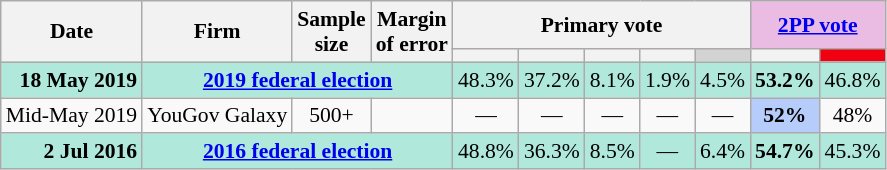<table class="nowrap wikitable tpl-blanktable" style=text-align:center;font-size:90%>
<tr>
<th rowspan=2>Date</th>
<th rowspan=2>Firm</th>
<th rowspan=2>Sample<br>size</th>
<th rowspan=2>Margin<br>of error</th>
<th colspan=5>Primary vote</th>
<th colspan=2 class=unsortable style=background:#ebbce3><a href='#'>2PP vote</a></th>
</tr>
<tr>
<th style=background:></th>
<th style=background:></th>
<th style=background:></th>
<th style=background:></th>
<th style=background:lightgray></th>
<th style=background:></th>
<th style="background:#F00011"></th>
</tr>
<tr style="background:#b0e9db">
<td style="text-align:right"><strong>18 May 2019</strong></td>
<td colspan="3" style="text-align:center"><strong><a href='#'>2019 federal election</a></strong></td>
<td>48.3%</td>
<td>37.2%</td>
<td>8.1%</td>
<td>1.9%</td>
<td>4.5%</td>
<td><strong>53.2%</strong></td>
<td>46.8%</td>
</tr>
<tr>
<td style="text-align:right">Mid-May 2019</td>
<td style="text-align:left">YouGov Galaxy</td>
<td>500+</td>
<td></td>
<td>—</td>
<td>—</td>
<td>—</td>
<td>—</td>
<td>—</td>
<th style=background:#B6CDFB>52%</th>
<td>48%</td>
</tr>
<tr style="background:#b0e9db">
<td style="text-align:right"><strong>2 Jul 2016</strong></td>
<td colspan="3" style="text-align:center"><strong><a href='#'>2016 federal election</a></strong></td>
<td>48.8%</td>
<td>36.3%</td>
<td>8.5%</td>
<td>—</td>
<td>6.4%</td>
<td><strong>54.7%</strong></td>
<td>45.3%</td>
</tr>
</table>
